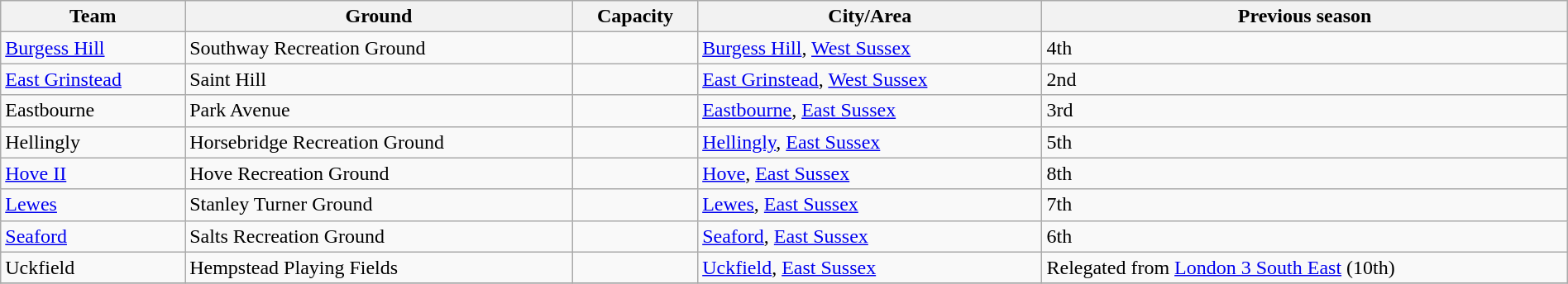<table class="wikitable sortable" width=100%>
<tr>
<th>Team</th>
<th>Ground</th>
<th>Capacity</th>
<th>City/Area</th>
<th>Previous season</th>
</tr>
<tr>
<td><a href='#'>Burgess Hill</a></td>
<td>Southway Recreation Ground</td>
<td></td>
<td><a href='#'>Burgess Hill</a>, <a href='#'>West Sussex</a></td>
<td>4th</td>
</tr>
<tr>
<td><a href='#'>East Grinstead</a></td>
<td>Saint Hill</td>
<td></td>
<td><a href='#'>East Grinstead</a>, <a href='#'>West Sussex</a></td>
<td>2nd</td>
</tr>
<tr>
<td>Eastbourne</td>
<td>Park Avenue</td>
<td></td>
<td><a href='#'>Eastbourne</a>, <a href='#'>East Sussex</a></td>
<td>3rd</td>
</tr>
<tr>
<td>Hellingly</td>
<td>Horsebridge Recreation Ground</td>
<td></td>
<td><a href='#'>Hellingly</a>, <a href='#'>East Sussex</a></td>
<td>5th</td>
</tr>
<tr>
<td><a href='#'>Hove II</a></td>
<td>Hove Recreation Ground</td>
<td></td>
<td><a href='#'>Hove</a>, <a href='#'>East Sussex</a></td>
<td>8th</td>
</tr>
<tr>
<td><a href='#'>Lewes</a></td>
<td>Stanley Turner Ground</td>
<td></td>
<td><a href='#'>Lewes</a>, <a href='#'>East Sussex</a></td>
<td>7th</td>
</tr>
<tr>
<td><a href='#'>Seaford</a></td>
<td>Salts Recreation Ground</td>
<td></td>
<td><a href='#'>Seaford</a>, <a href='#'>East Sussex</a></td>
<td>6th</td>
</tr>
<tr>
<td>Uckfield</td>
<td>Hempstead Playing Fields</td>
<td></td>
<td><a href='#'>Uckfield</a>, <a href='#'>East Sussex</a></td>
<td>Relegated from <a href='#'>London 3 South East</a> (10th)</td>
</tr>
<tr>
</tr>
</table>
